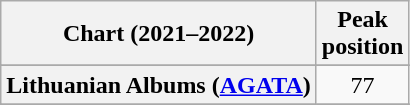<table class="wikitable sortable plainrowheaders" style="text-align:center">
<tr>
<th scope="col">Chart (2021–2022)</th>
<th scope="col">Peak<br>position</th>
</tr>
<tr>
</tr>
<tr>
</tr>
<tr>
<th scope="row">Lithuanian Albums (<a href='#'>AGATA</a>)</th>
<td>77</td>
</tr>
<tr>
</tr>
<tr>
</tr>
<tr>
</tr>
<tr>
</tr>
</table>
